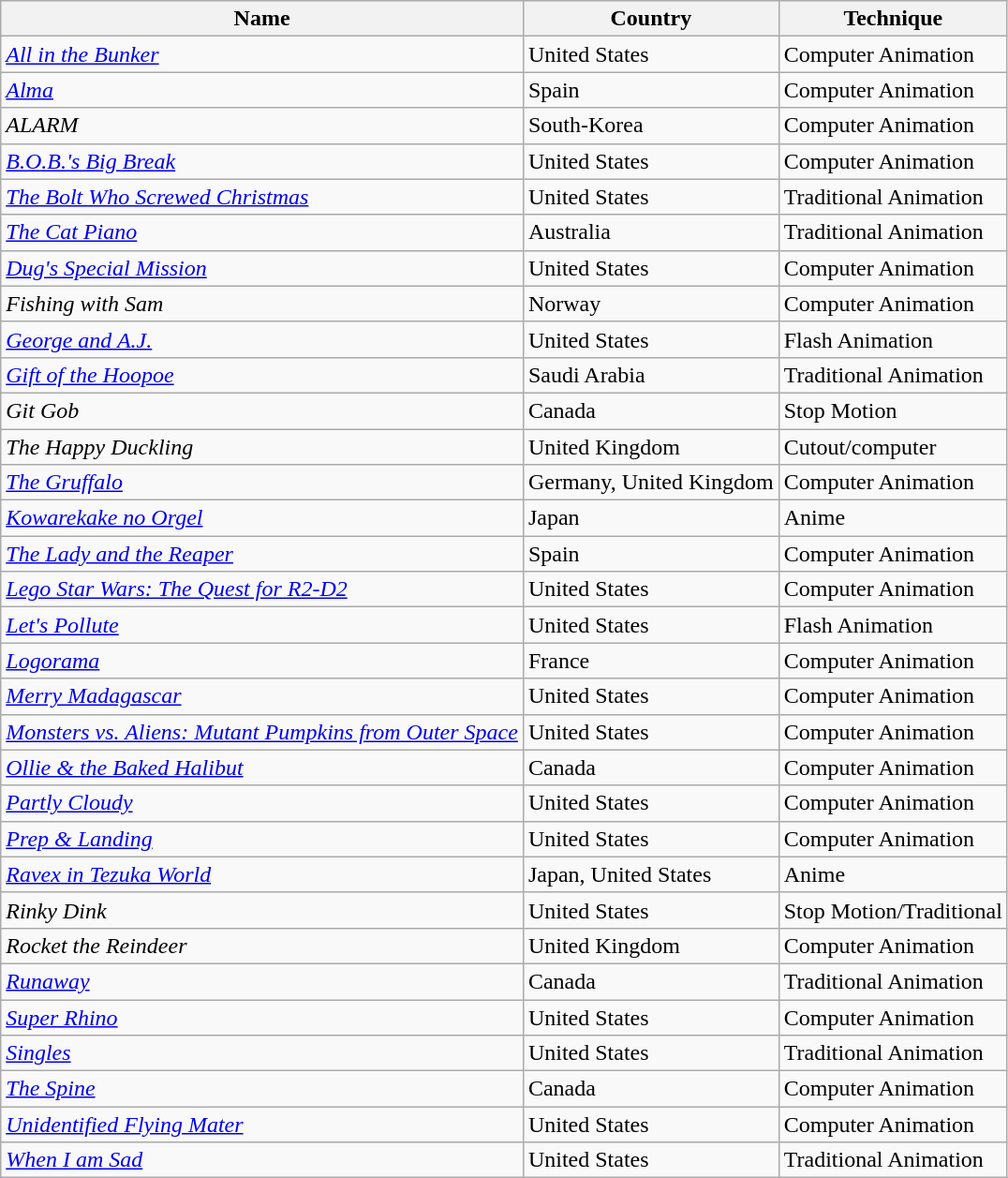<table class="wikitable sortable">
<tr>
<th>Name</th>
<th>Country</th>
<th>Technique</th>
</tr>
<tr>
<td><em><a href='#'>All in the Bunker</a></em></td>
<td>United States</td>
<td>Computer Animation</td>
</tr>
<tr>
<td><em><a href='#'>Alma</a></em></td>
<td>Spain</td>
<td>Computer Animation</td>
</tr>
<tr>
<td><em>ALARM</em></td>
<td>South-Korea</td>
<td>Computer Animation</td>
</tr>
<tr>
<td><em><a href='#'>B.O.B.'s Big Break</a></em></td>
<td>United States</td>
<td>Computer Animation</td>
</tr>
<tr>
<td><em><a href='#'>The Bolt Who Screwed Christmas</a></em></td>
<td>United States</td>
<td>Traditional Animation</td>
</tr>
<tr>
<td><em><a href='#'>The Cat Piano</a></em></td>
<td>Australia</td>
<td>Traditional Animation</td>
</tr>
<tr>
<td><em><a href='#'>Dug's Special Mission</a></em></td>
<td>United States</td>
<td>Computer Animation</td>
</tr>
<tr>
<td><em>Fishing with Sam</em></td>
<td>Norway</td>
<td>Computer Animation</td>
</tr>
<tr>
<td><em><a href='#'>George and A.J.</a></em></td>
<td>United States</td>
<td>Flash Animation</td>
</tr>
<tr>
<td><em><a href='#'>Gift of the Hoopoe</a></em></td>
<td>Saudi Arabia</td>
<td>Traditional Animation</td>
</tr>
<tr>
<td><em>Git Gob</em></td>
<td>Canada</td>
<td>Stop Motion</td>
</tr>
<tr>
<td><em>The Happy Duckling</em></td>
<td>United Kingdom</td>
<td>Cutout/computer</td>
</tr>
<tr>
<td><em><a href='#'>The Gruffalo</a></em></td>
<td>Germany, United Kingdom</td>
<td>Computer Animation</td>
</tr>
<tr>
<td><em><a href='#'>Kowarekake no Orgel</a></em></td>
<td>Japan</td>
<td>Anime</td>
</tr>
<tr>
<td><em><a href='#'>The Lady and the Reaper</a></em></td>
<td>Spain</td>
<td>Computer Animation</td>
</tr>
<tr>
<td><em><a href='#'>Lego Star Wars: The Quest for R2-D2</a></em></td>
<td>United States</td>
<td>Computer Animation</td>
</tr>
<tr>
<td><em><a href='#'>Let's Pollute</a></em></td>
<td>United States</td>
<td>Flash Animation</td>
</tr>
<tr>
<td><em><a href='#'>Logorama</a></em></td>
<td>France</td>
<td>Computer Animation</td>
</tr>
<tr>
<td><em><a href='#'>Merry Madagascar</a></em></td>
<td>United States</td>
<td>Computer Animation</td>
</tr>
<tr>
<td><em><a href='#'>Monsters vs. Aliens: Mutant Pumpkins from Outer Space</a></em></td>
<td>United States</td>
<td>Computer Animation</td>
</tr>
<tr>
<td><em><a href='#'>Ollie & the Baked Halibut</a></em></td>
<td>Canada</td>
<td>Computer Animation</td>
</tr>
<tr>
<td><em><a href='#'>Partly Cloudy</a></em></td>
<td>United States</td>
<td>Computer Animation</td>
</tr>
<tr>
<td><em><a href='#'>Prep & Landing</a></em></td>
<td>United States</td>
<td>Computer Animation</td>
</tr>
<tr>
<td><em><a href='#'>Ravex in Tezuka World</a></em></td>
<td>Japan, United States</td>
<td>Anime</td>
</tr>
<tr>
<td><em>Rinky Dink</em></td>
<td>United States</td>
<td>Stop Motion/Traditional</td>
</tr>
<tr>
<td><em>Rocket the Reindeer</em></td>
<td>United Kingdom</td>
<td>Computer Animation</td>
</tr>
<tr>
<td><em><a href='#'>Runaway</a></em></td>
<td>Canada</td>
<td>Traditional Animation</td>
</tr>
<tr>
<td><em><a href='#'>Super Rhino</a></em></td>
<td>United States</td>
<td>Computer Animation</td>
</tr>
<tr>
<td><em><a href='#'>Singles</a></em></td>
<td>United States</td>
<td>Traditional Animation</td>
</tr>
<tr>
<td><em><a href='#'>The Spine</a></em></td>
<td>Canada</td>
<td>Computer Animation</td>
</tr>
<tr>
<td><em><a href='#'>Unidentified Flying Mater</a></em></td>
<td>United States</td>
<td>Computer Animation</td>
</tr>
<tr>
<td><em><a href='#'>When I am Sad</a></em></td>
<td>United States</td>
<td>Traditional Animation</td>
</tr>
</table>
